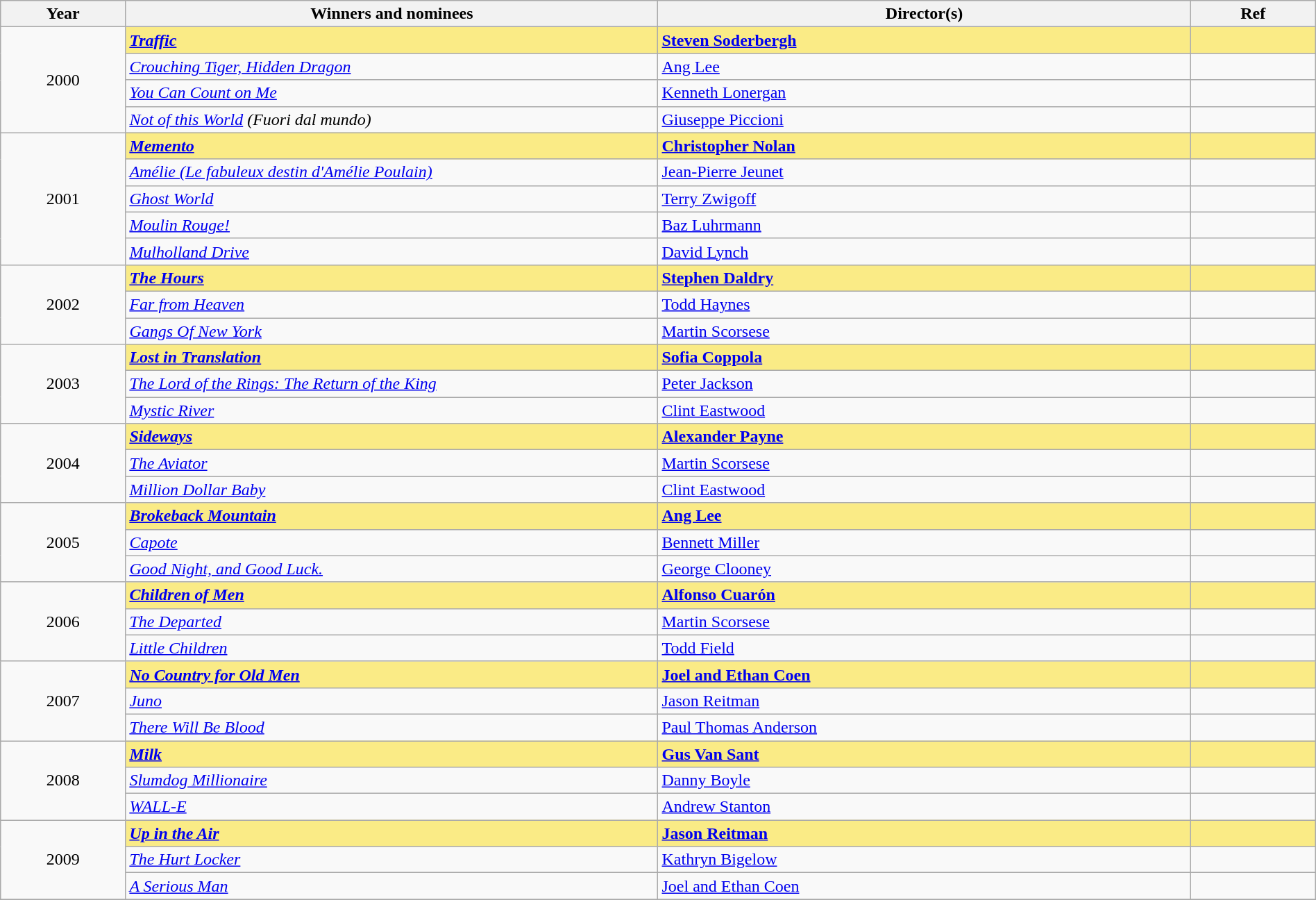<table class="wikitable" width="100%" cellpadding="5">
<tr>
<th width="100"><strong>Year</strong></th>
<th width="450"><strong>Winners and nominees</strong></th>
<th width="450"><strong>Director(s)</strong></th>
<th width="100"><strong>Ref</strong></th>
</tr>
<tr>
<td rowspan="4" style="text-align:center;">2000</td>
<td style="background:#FAEB86;"><strong><em><a href='#'>Traffic</a></em></strong></td>
<td style="background:#FAEB86;"><strong><a href='#'>Steven Soderbergh</a></strong></td>
<td style="background:#FAEB86;"></td>
</tr>
<tr>
<td><em><a href='#'>Crouching Tiger, Hidden Dragon</a></em></td>
<td><a href='#'>Ang Lee</a></td>
<td></td>
</tr>
<tr>
<td><em><a href='#'>You Can Count on Me</a></em></td>
<td><a href='#'>Kenneth Lonergan</a></td>
<td></td>
</tr>
<tr>
<td><em><a href='#'>Not of this World</a> (Fuori dal mundo)</em></td>
<td><a href='#'>Giuseppe Piccioni</a></td>
<td></td>
</tr>
<tr>
<td rowspan="5" style="text-align:center;">2001</td>
<td style="background:#FAEB86;"><strong><em><a href='#'>Memento</a></em></strong></td>
<td style="background:#FAEB86;"><strong><a href='#'>Christopher Nolan</a></strong></td>
<td style="background:#FAEB86;"></td>
</tr>
<tr>
<td><em><a href='#'>Amélie (Le fabuleux destin d'Amélie Poulain)</a></em></td>
<td><a href='#'>Jean-Pierre Jeunet</a></td>
<td></td>
</tr>
<tr>
<td><em><a href='#'>Ghost World</a></em></td>
<td><a href='#'>Terry Zwigoff</a></td>
<td></td>
</tr>
<tr>
<td><em><a href='#'>Moulin Rouge!</a></em></td>
<td><a href='#'>Baz Luhrmann</a></td>
<td></td>
</tr>
<tr>
<td><em><a href='#'>Mulholland Drive</a></em></td>
<td><a href='#'>David Lynch</a></td>
<td></td>
</tr>
<tr>
<td rowspan="3" style="text-align:center;">2002</td>
<td style="background:#FAEB86;"><strong><em><a href='#'>The Hours</a></em></strong></td>
<td style="background:#FAEB86;"><strong><a href='#'>Stephen Daldry</a></strong></td>
<td style="background:#FAEB86;"></td>
</tr>
<tr>
<td><em><a href='#'>Far from Heaven</a></em></td>
<td><a href='#'>Todd Haynes</a></td>
<td></td>
</tr>
<tr>
<td><em><a href='#'>Gangs Of New York</a></em></td>
<td><a href='#'>Martin Scorsese</a></td>
<td></td>
</tr>
<tr>
<td rowspan="3" style="text-align:center;">2003</td>
<td style="background:#FAEB86;"><strong><em><a href='#'>Lost in Translation</a></em></strong></td>
<td style="background:#FAEB86;"><strong><a href='#'>Sofia Coppola</a></strong></td>
<td style="background:#FAEB86;"></td>
</tr>
<tr>
<td><em><a href='#'>The Lord of the Rings: The Return of the King</a></em></td>
<td><a href='#'>Peter Jackson</a></td>
<td></td>
</tr>
<tr>
<td><em><a href='#'>Mystic River</a></em></td>
<td><a href='#'>Clint Eastwood</a></td>
<td></td>
</tr>
<tr>
<td rowspan="3" style="text-align:center;">2004</td>
<td style="background:#FAEB86;"><strong><em><a href='#'>Sideways</a></em></strong></td>
<td style="background:#FAEB86;"><strong><a href='#'>Alexander Payne</a></strong></td>
<td style="background:#FAEB86;"></td>
</tr>
<tr>
<td><em><a href='#'>The Aviator</a></em></td>
<td><a href='#'>Martin Scorsese</a></td>
<td></td>
</tr>
<tr>
<td><em><a href='#'>Million Dollar Baby</a></em></td>
<td><a href='#'>Clint Eastwood</a></td>
<td></td>
</tr>
<tr>
<td rowspan="3" style="text-align:center;">2005</td>
<td style="background:#FAEB86;"><strong><em><a href='#'>Brokeback Mountain</a></em></strong></td>
<td style="background:#FAEB86;"><strong><a href='#'>Ang Lee</a></strong></td>
<td style="background:#FAEB86;"></td>
</tr>
<tr>
<td><em><a href='#'>Capote</a></em></td>
<td><a href='#'>Bennett Miller</a></td>
<td></td>
</tr>
<tr>
<td><em><a href='#'>Good Night, and Good Luck.</a></em></td>
<td><a href='#'>George Clooney</a></td>
<td></td>
</tr>
<tr>
<td rowspan="3" style="text-align:center;">2006</td>
<td style="background:#FAEB86;"><strong><em><a href='#'>Children of Men</a></em></strong></td>
<td style="background:#FAEB86;"><strong><a href='#'>Alfonso Cuarón</a></strong></td>
<td style="background:#FAEB86;"></td>
</tr>
<tr>
<td><em><a href='#'>The Departed</a></em></td>
<td><a href='#'>Martin Scorsese</a></td>
<td></td>
</tr>
<tr>
<td><em><a href='#'>Little Children</a></em></td>
<td><a href='#'>Todd Field</a></td>
<td></td>
</tr>
<tr>
<td rowspan="3" style="text-align:center;">2007</td>
<td style="background:#FAEB86;"><strong><em><a href='#'>No Country for Old Men</a></em></strong></td>
<td style="background:#FAEB86;"><strong><a href='#'>Joel and Ethan Coen</a></strong></td>
<td style="background:#FAEB86;"></td>
</tr>
<tr>
<td><em><a href='#'>Juno</a></em></td>
<td><a href='#'>Jason Reitman</a></td>
<td></td>
</tr>
<tr>
<td><em><a href='#'>There Will Be Blood</a></em></td>
<td><a href='#'>Paul Thomas Anderson</a></td>
<td></td>
</tr>
<tr>
<td rowspan="3" style="text-align:center;">2008</td>
<td style="background:#FAEB86;"><strong><em><a href='#'>Milk</a></em></strong></td>
<td style="background:#FAEB86;"><strong><a href='#'>Gus Van Sant</a></strong></td>
<td style="background:#FAEB86;"></td>
</tr>
<tr>
<td><em><a href='#'>Slumdog Millionaire</a></em></td>
<td><a href='#'>Danny Boyle</a></td>
<td></td>
</tr>
<tr>
<td><em><a href='#'>WALL-E</a></em></td>
<td><a href='#'>Andrew Stanton</a></td>
<td></td>
</tr>
<tr>
<td rowspan="3" style="text-align:center;">2009</td>
<td style="background:#FAEB86;"><strong><em><a href='#'>Up in the Air</a></em></strong></td>
<td style="background:#FAEB86;"><strong><a href='#'>Jason Reitman</a></strong></td>
<td style="background:#FAEB86;"></td>
</tr>
<tr>
<td><em><a href='#'>The Hurt Locker</a></em></td>
<td><a href='#'>Kathryn Bigelow</a></td>
<td></td>
</tr>
<tr>
<td><em><a href='#'>A Serious Man</a></em></td>
<td><a href='#'>Joel and Ethan Coen</a></td>
<td></td>
</tr>
<tr>
</tr>
</table>
